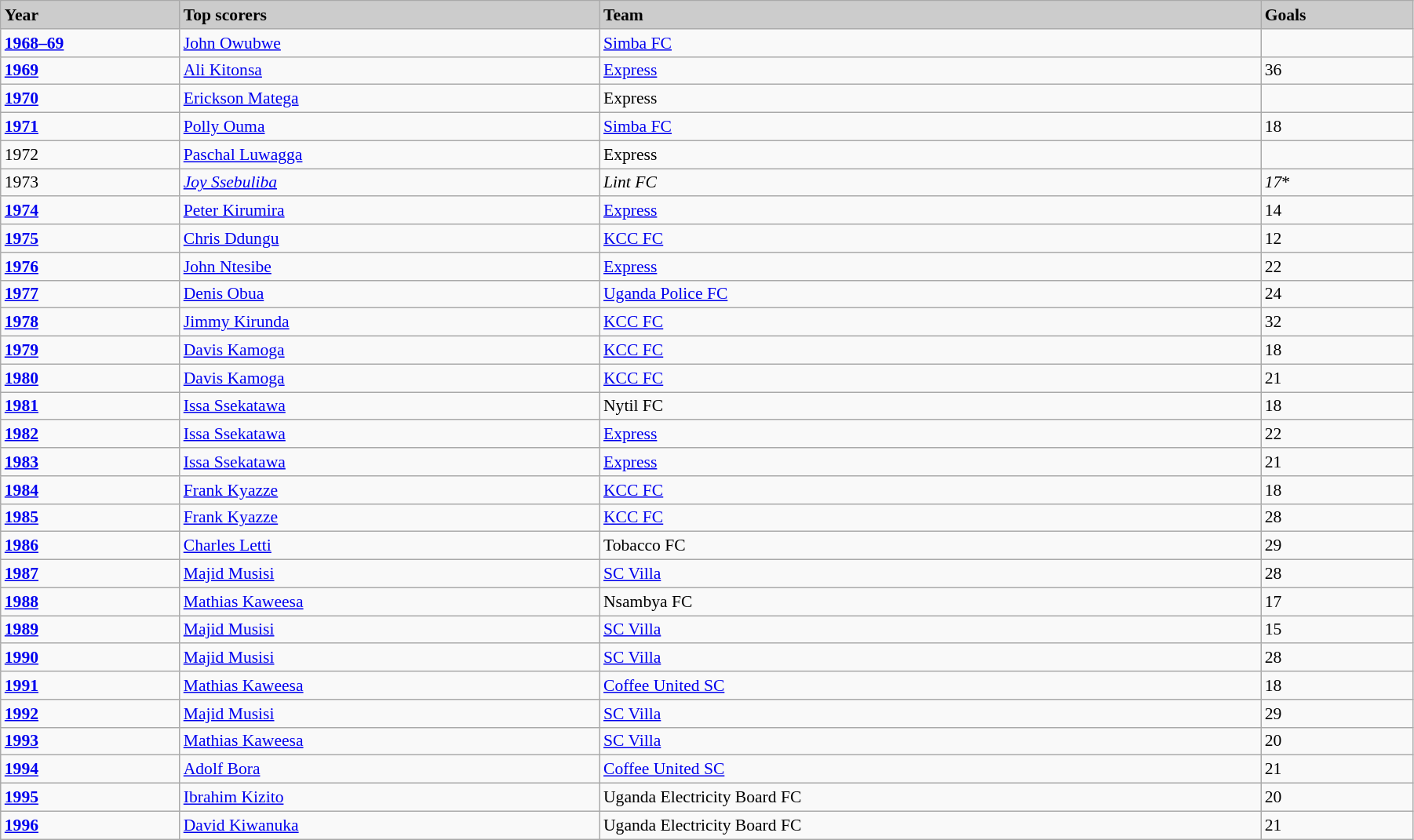<table class="wikitable" style="text-align:center; width:95%; font-size:90%">
<tr style="background:#ccc; text-align:left;">
<td style="width:60px;"><strong>Year</strong></td>
<td style="width:150px;"><strong>Top scorers</strong></td>
<td style="width:240px;"><strong>Team</strong></td>
<td style="width:50px;"><strong>Goals</strong></td>
</tr>
<tr align=left>
<td><strong><a href='#'>1968–69</a></strong></td>
<td><a href='#'>John Owubwe</a></td>
<td><a href='#'>Simba FC</a></td>
<td></td>
</tr>
<tr align=left>
<td><strong><a href='#'>1969</a></strong></td>
<td><a href='#'>Ali Kitonsa</a></td>
<td><a href='#'>Express</a></td>
<td>36</td>
</tr>
<tr align=left>
<td><strong><a href='#'>1970</a></strong></td>
<td><a href='#'>Erickson Matega</a></td>
<td>Express</td>
<td></td>
</tr>
<tr align=left>
<td><strong><a href='#'>1971</a></strong></td>
<td><a href='#'>Polly Ouma</a></td>
<td><a href='#'>Simba FC</a></td>
<td>18</td>
</tr>
<tr align=left>
<td><span>1972</span></td>
<td><a href='#'>Paschal Luwagga</a></td>
<td>Express</td>
<td></td>
</tr>
<tr align=left>
<td><span>1973</span></td>
<td><em><a href='#'>Joy Ssebuliba</a></em></td>
<td><em>Lint FC</em></td>
<td><em>17</em>*</td>
</tr>
<tr align=left>
<td><strong><a href='#'>1974</a></strong></td>
<td><a href='#'>Peter Kirumira</a></td>
<td><a href='#'>Express</a></td>
<td>14</td>
</tr>
<tr align=left>
<td><strong><a href='#'>1975</a></strong></td>
<td><a href='#'>Chris Ddungu</a></td>
<td><a href='#'>KCC FC</a></td>
<td>12</td>
</tr>
<tr align=left>
<td><strong><a href='#'>1976</a></strong></td>
<td><a href='#'>John Ntesibe</a></td>
<td><a href='#'>Express</a></td>
<td>22</td>
</tr>
<tr align=left>
<td><strong><a href='#'>1977</a></strong></td>
<td><a href='#'>Denis Obua</a></td>
<td><a href='#'>Uganda Police FC</a></td>
<td>24</td>
</tr>
<tr align=left>
<td><strong><a href='#'>1978</a></strong></td>
<td><a href='#'>Jimmy Kirunda</a></td>
<td><a href='#'>KCC FC</a></td>
<td>32</td>
</tr>
<tr align=left>
<td><strong><a href='#'>1979</a></strong></td>
<td><a href='#'>Davis Kamoga</a></td>
<td><a href='#'>KCC FC</a></td>
<td>18</td>
</tr>
<tr align=left>
<td><strong><a href='#'>1980</a></strong></td>
<td><a href='#'>Davis Kamoga</a></td>
<td><a href='#'>KCC FC</a></td>
<td>21</td>
</tr>
<tr align=left>
<td><strong><a href='#'>1981</a></strong></td>
<td><a href='#'>Issa Ssekatawa</a></td>
<td>Nytil FC</td>
<td>18</td>
</tr>
<tr align=left>
<td><strong><a href='#'>1982</a></strong></td>
<td><a href='#'>Issa Ssekatawa</a></td>
<td><a href='#'>Express</a></td>
<td>22</td>
</tr>
<tr align=left>
<td><strong><a href='#'>1983</a></strong></td>
<td><a href='#'>Issa Ssekatawa</a></td>
<td><a href='#'>Express</a></td>
<td>21</td>
</tr>
<tr align=left>
<td><strong><a href='#'>1984</a></strong></td>
<td><a href='#'>Frank Kyazze</a></td>
<td><a href='#'>KCC FC</a></td>
<td>18</td>
</tr>
<tr align=left>
<td><strong><a href='#'>1985</a></strong></td>
<td><a href='#'>Frank Kyazze</a></td>
<td><a href='#'>KCC FC</a></td>
<td>28</td>
</tr>
<tr align=left>
<td><strong><a href='#'>1986</a></strong></td>
<td><a href='#'>Charles Letti</a></td>
<td>Tobacco FC</td>
<td>29</td>
</tr>
<tr align=left>
<td><strong><a href='#'>1987</a></strong></td>
<td><a href='#'>Majid Musisi</a></td>
<td><a href='#'>SC Villa</a></td>
<td>28</td>
</tr>
<tr align=left>
<td><strong><a href='#'>1988</a></strong></td>
<td><a href='#'>Mathias Kaweesa</a></td>
<td>Nsambya FC</td>
<td>17</td>
</tr>
<tr align=left>
<td><strong><a href='#'>1989</a></strong></td>
<td><a href='#'>Majid Musisi</a></td>
<td><a href='#'>SC Villa</a></td>
<td>15</td>
</tr>
<tr align=left>
<td><strong><a href='#'>1990</a></strong></td>
<td><a href='#'>Majid Musisi</a></td>
<td><a href='#'>SC Villa</a></td>
<td>28</td>
</tr>
<tr align=left>
<td><strong><a href='#'>1991</a></strong></td>
<td><a href='#'>Mathias Kaweesa</a></td>
<td><a href='#'>Coffee United SC</a></td>
<td>18</td>
</tr>
<tr align=left>
<td><strong><a href='#'>1992</a></strong></td>
<td><a href='#'>Majid Musisi</a></td>
<td><a href='#'>SC Villa</a></td>
<td>29</td>
</tr>
<tr align=left>
<td><strong><a href='#'>1993</a></strong></td>
<td><a href='#'>Mathias Kaweesa</a></td>
<td><a href='#'>SC Villa</a></td>
<td>20</td>
</tr>
<tr align=left>
<td><strong><a href='#'>1994</a></strong></td>
<td><a href='#'>Adolf Bora</a></td>
<td><a href='#'>Coffee United SC</a></td>
<td>21</td>
</tr>
<tr align=left>
<td><strong><a href='#'>1995</a></strong></td>
<td><a href='#'>Ibrahim Kizito</a></td>
<td>Uganda Electricity Board FC</td>
<td>20</td>
</tr>
<tr align=left>
<td><strong><a href='#'>1996</a></strong></td>
<td><a href='#'>David Kiwanuka</a></td>
<td>Uganda Electricity Board FC</td>
<td>21</td>
</tr>
</table>
